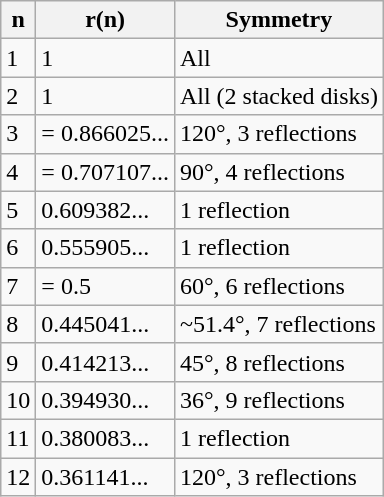<table class="wikitable" border="1">
<tr>
<th>n</th>
<th>r(n)</th>
<th>Symmetry</th>
</tr>
<tr>
<td>1</td>
<td>1</td>
<td>All</td>
</tr>
<tr>
<td>2</td>
<td>1</td>
<td>All (2 stacked disks)</td>
</tr>
<tr>
<td>3</td>
<td> = 0.866025...</td>
<td>120°, 3 reflections</td>
</tr>
<tr>
<td>4</td>
<td> = 0.707107...</td>
<td>90°, 4 reflections</td>
</tr>
<tr>
<td>5</td>
<td>0.609382... </td>
<td>1 reflection</td>
</tr>
<tr>
<td>6</td>
<td>0.555905... </td>
<td>1 reflection</td>
</tr>
<tr>
<td>7</td>
<td> = 0.5</td>
<td>60°, 6 reflections</td>
</tr>
<tr>
<td>8</td>
<td>0.445041...</td>
<td>~51.4°, 7 reflections</td>
</tr>
<tr>
<td>9</td>
<td>0.414213...</td>
<td>45°, 8 reflections</td>
</tr>
<tr>
<td>10</td>
<td>0.394930...</td>
<td>36°, 9 reflections</td>
</tr>
<tr>
<td>11</td>
<td>0.380083...</td>
<td>1 reflection</td>
</tr>
<tr>
<td>12</td>
<td>0.361141...</td>
<td>120°, 3 reflections</td>
</tr>
</table>
